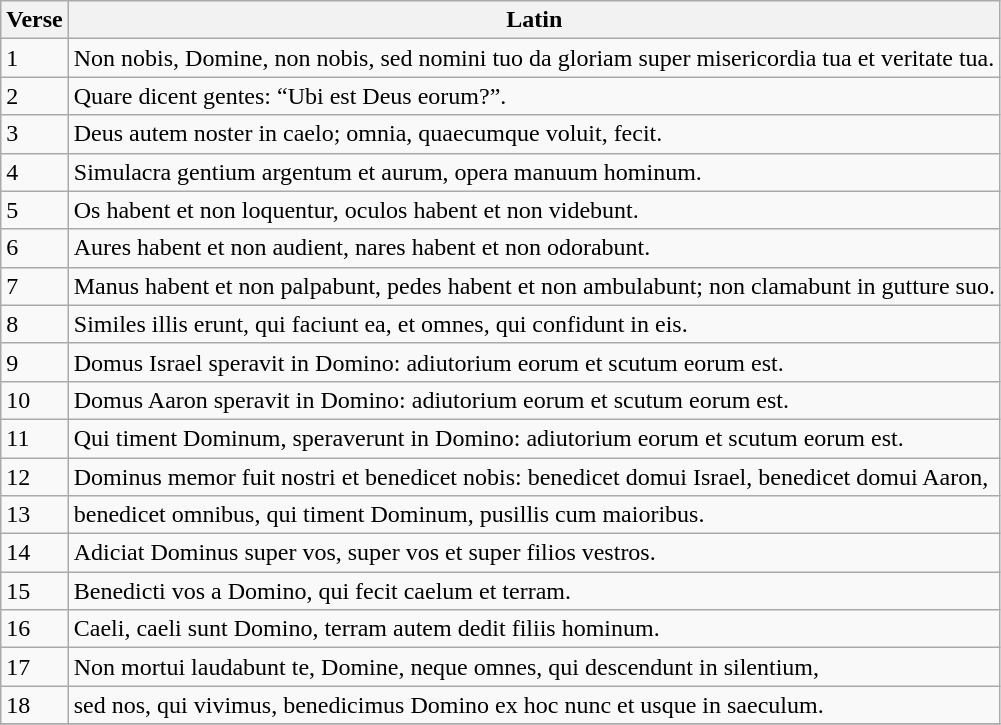<table class="wikitable">
<tr>
<th>Verse</th>
<th>Latin</th>
</tr>
<tr>
<td style="text-align:left">1</td>
<td style="text-align:left">Non nobis, Domine, non nobis, sed nomini tuo da gloriam super misericordia tua et veritate tua.</td>
</tr>
<tr>
<td style="text-align:left">2</td>
<td style="text-align:left">Quare dicent gentes: “Ubi est Deus eorum?”.</td>
</tr>
<tr>
<td style="text-align:left">3</td>
<td style="text-align:left">Deus autem noster in caelo; omnia, quaecumque voluit, fecit.</td>
</tr>
<tr>
<td style="text-align:left">4</td>
<td style="text-align:left">Simulacra gentium argentum et aurum, opera manuum hominum.</td>
</tr>
<tr>
<td style="text-align:left">5</td>
<td style="text-align:left">Os habent et non loquentur, oculos habent et non videbunt.</td>
</tr>
<tr>
<td style="text-align:left">6</td>
<td style="text-align:left">Aures habent et non audient, nares habent et non odorabunt.</td>
</tr>
<tr>
<td style="text-align:left">7</td>
<td style="text-align:left">Manus habent et non palpabunt, pedes habent et non ambulabunt; non clamabunt in gutture suo.</td>
</tr>
<tr>
<td style="text-align:left">8</td>
<td style="text-align:left">Similes illis erunt, qui faciunt ea, et omnes, qui confidunt in eis.</td>
</tr>
<tr>
<td style="text-align:left">9</td>
<td style="text-align:left">Domus Israel speravit in Domino: adiutorium eorum et scutum eorum est.</td>
</tr>
<tr>
<td style="text-align:left">10</td>
<td style="text-align:left">Domus Aaron speravit in Domino: adiutorium eorum et scutum eorum est.</td>
</tr>
<tr>
<td style="text-align:left">11</td>
<td style="text-align:left">Qui timent Dominum, speraverunt in Domino: adiutorium eorum et scutum eorum est.</td>
</tr>
<tr>
<td style="text-align:left">12</td>
<td style="text-align:left">Dominus memor fuit nostri et benedicet nobis: benedicet domui Israel, benedicet domui Aaron,</td>
</tr>
<tr>
<td style="text-align:left">13</td>
<td style="text-align:left">benedicet omnibus, qui timent Dominum, pusillis cum maioribus.</td>
</tr>
<tr>
<td style="text-align:left">14</td>
<td style="text-align:left">Adiciat Dominus super vos, super vos et super filios vestros.</td>
</tr>
<tr>
<td style="text-align:left">15</td>
<td style="text-align:left">Benedicti vos a Domino, qui fecit caelum et terram.</td>
</tr>
<tr>
<td style="text-align:left">16</td>
<td style="text-align:left">Caeli, caeli sunt Domino, terram autem dedit filiis hominum.</td>
</tr>
<tr>
<td style="text-align:left">17</td>
<td style="text-align:left">Non mortui laudabunt te, Domine, neque omnes, qui descendunt in silentium,</td>
</tr>
<tr>
<td style="text-align:left">18</td>
<td style="text-align:left">sed nos, qui vivimus, benedicimus Domino ex hoc nunc et usque in saeculum.</td>
</tr>
<tr>
</tr>
</table>
